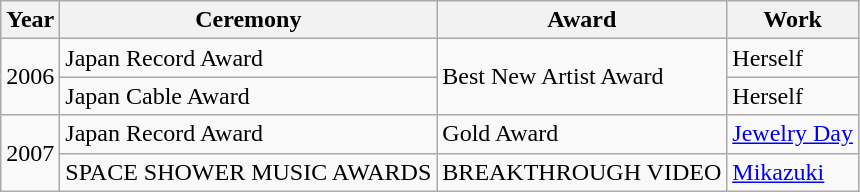<table class="wikitable">
<tr>
<th>Year</th>
<th>Ceremony</th>
<th>Award</th>
<th>Work</th>
</tr>
<tr>
<td rowspan="2">2006</td>
<td>Japan Record Award</td>
<td rowspan="2">Best New Artist Award</td>
<td>Herself</td>
</tr>
<tr>
<td>Japan Cable Award</td>
<td>Herself</td>
</tr>
<tr>
<td rowspan="2">2007</td>
<td>Japan Record Award</td>
<td>Gold Award</td>
<td><a href='#'>Jewelry Day</a></td>
</tr>
<tr>
<td>SPACE SHOWER MUSIC AWARDS</td>
<td>BREAKTHROUGH VIDEO</td>
<td><a href='#'>Mikazuki</a></td>
</tr>
</table>
